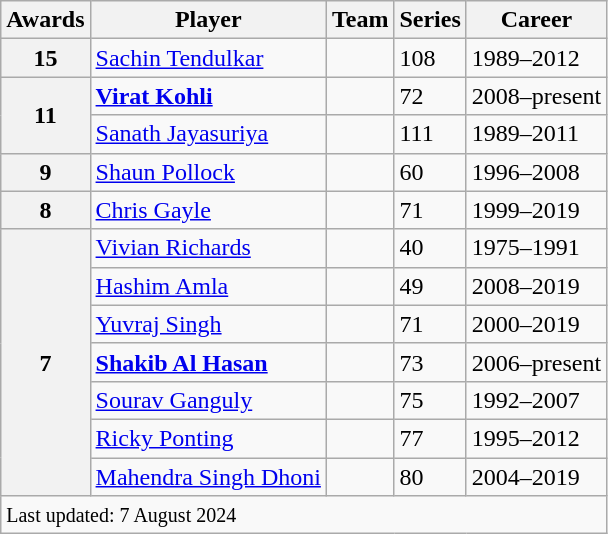<table class="wikitable">
<tr>
<th>Awards</th>
<th>Player</th>
<th>Team</th>
<th>Series</th>
<th>Career</th>
</tr>
<tr>
<th>15</th>
<td><a href='#'>Sachin Tendulkar</a></td>
<td></td>
<td>108</td>
<td>1989–2012</td>
</tr>
<tr>
<th rowspan=2>11</th>
<td><strong><a href='#'>Virat Kohli</a></strong></td>
<td></td>
<td>72</td>
<td>2008–present</td>
</tr>
<tr>
<td><a href='#'>Sanath Jayasuriya</a></td>
<td></td>
<td>111</td>
<td>1989–2011</td>
</tr>
<tr>
<th>9</th>
<td><a href='#'>Shaun Pollock</a></td>
<td></td>
<td>60</td>
<td>1996–2008</td>
</tr>
<tr>
<th>8</th>
<td><a href='#'>Chris Gayle</a></td>
<td></td>
<td>71</td>
<td>1999–2019</td>
</tr>
<tr>
<th rowspan=7>7</th>
<td><a href='#'>Vivian Richards</a></td>
<td></td>
<td>40</td>
<td>1975–1991</td>
</tr>
<tr>
<td><a href='#'>Hashim Amla</a></td>
<td></td>
<td>49</td>
<td>2008–2019</td>
</tr>
<tr>
<td><a href='#'>Yuvraj Singh</a></td>
<td></td>
<td>71</td>
<td>2000–2019</td>
</tr>
<tr>
<td><strong><a href='#'>Shakib Al Hasan</a></strong></td>
<td></td>
<td>73</td>
<td>2006–present</td>
</tr>
<tr>
<td><a href='#'>Sourav Ganguly</a></td>
<td></td>
<td>75</td>
<td>1992–2007</td>
</tr>
<tr>
<td><a href='#'>Ricky Ponting</a></td>
<td></td>
<td>77</td>
<td>1995–2012</td>
</tr>
<tr>
<td><a href='#'>Mahendra Singh Dhoni</a></td>
<td></td>
<td>80</td>
<td>2004–2019</td>
</tr>
<tr>
<td colspan=5><small>Last updated: 7 August 2024</small></td>
</tr>
</table>
